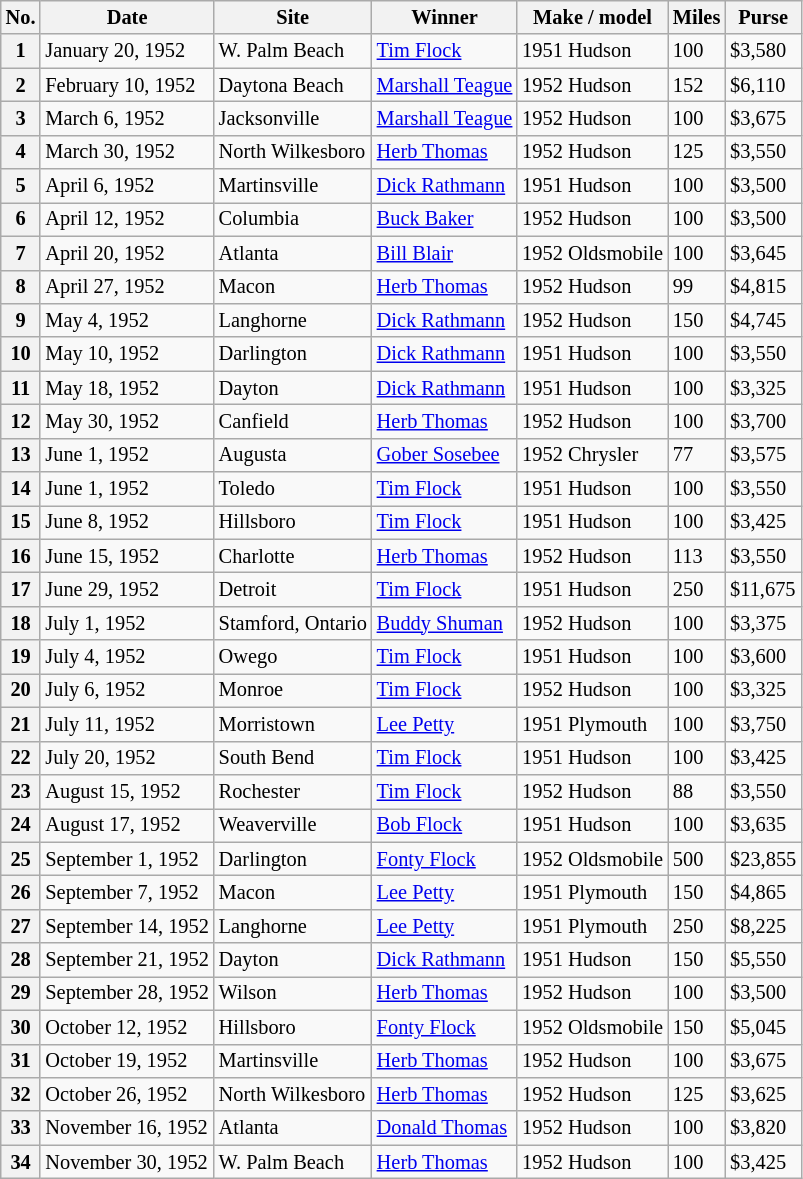<table class="wikitable sortable" style="font-size:85%;">
<tr>
<th>No.</th>
<th>Date</th>
<th>Site</th>
<th>Winner</th>
<th>Make / model</th>
<th>Miles</th>
<th>Purse</th>
</tr>
<tr>
<th>1</th>
<td>January 20, 1952</td>
<td>W. Palm Beach</td>
<td><a href='#'>Tim Flock</a></td>
<td>1951 Hudson</td>
<td>100</td>
<td>$3,580</td>
</tr>
<tr>
<th>2</th>
<td>February 10, 1952</td>
<td>Daytona Beach</td>
<td><a href='#'>Marshall Teague</a></td>
<td>1952 Hudson</td>
<td>152</td>
<td>$6,110</td>
</tr>
<tr>
<th>3</th>
<td>March 6, 1952</td>
<td>Jacksonville</td>
<td><a href='#'>Marshall Teague</a></td>
<td>1952 Hudson</td>
<td>100</td>
<td>$3,675</td>
</tr>
<tr>
<th>4</th>
<td>March 30, 1952</td>
<td>North Wilkesboro</td>
<td><a href='#'>Herb Thomas</a></td>
<td>1952 Hudson</td>
<td>125</td>
<td>$3,550</td>
</tr>
<tr>
<th>5</th>
<td>April 6, 1952</td>
<td>Martinsville</td>
<td><a href='#'>Dick Rathmann</a></td>
<td>1951 Hudson</td>
<td>100</td>
<td>$3,500</td>
</tr>
<tr>
<th>6</th>
<td>April 12, 1952</td>
<td>Columbia</td>
<td><a href='#'>Buck Baker</a></td>
<td>1952 Hudson</td>
<td>100</td>
<td>$3,500</td>
</tr>
<tr>
<th>7</th>
<td>April 20, 1952</td>
<td>Atlanta</td>
<td><a href='#'>Bill Blair</a></td>
<td>1952 Oldsmobile</td>
<td>100</td>
<td>$3,645</td>
</tr>
<tr>
<th>8</th>
<td>April 27, 1952</td>
<td>Macon</td>
<td><a href='#'>Herb Thomas</a></td>
<td>1952 Hudson</td>
<td>99</td>
<td>$4,815</td>
</tr>
<tr>
<th>9</th>
<td>May 4, 1952</td>
<td>Langhorne</td>
<td><a href='#'>Dick Rathmann</a></td>
<td>1952 Hudson</td>
<td>150</td>
<td>$4,745</td>
</tr>
<tr>
<th>10</th>
<td>May 10, 1952</td>
<td>Darlington</td>
<td><a href='#'>Dick Rathmann</a></td>
<td>1951 Hudson</td>
<td>100</td>
<td>$3,550</td>
</tr>
<tr>
<th>11</th>
<td>May 18, 1952</td>
<td>Dayton</td>
<td><a href='#'>Dick Rathmann</a></td>
<td>1951 Hudson</td>
<td>100</td>
<td>$3,325</td>
</tr>
<tr>
<th>12</th>
<td>May 30, 1952</td>
<td>Canfield</td>
<td><a href='#'>Herb Thomas</a></td>
<td>1952 Hudson</td>
<td>100</td>
<td>$3,700</td>
</tr>
<tr>
<th>13</th>
<td>June 1, 1952</td>
<td>Augusta</td>
<td><a href='#'>Gober Sosebee</a></td>
<td>1952 Chrysler</td>
<td>77</td>
<td>$3,575</td>
</tr>
<tr>
<th>14</th>
<td>June 1, 1952</td>
<td>Toledo</td>
<td><a href='#'>Tim Flock</a></td>
<td>1951 Hudson</td>
<td>100</td>
<td>$3,550</td>
</tr>
<tr>
<th>15</th>
<td>June 8, 1952</td>
<td>Hillsboro</td>
<td><a href='#'>Tim Flock</a></td>
<td>1951 Hudson</td>
<td>100</td>
<td>$3,425</td>
</tr>
<tr>
<th>16</th>
<td>June 15, 1952</td>
<td>Charlotte</td>
<td><a href='#'>Herb Thomas</a></td>
<td>1952 Hudson</td>
<td>113</td>
<td>$3,550</td>
</tr>
<tr>
<th>17</th>
<td>June 29, 1952</td>
<td>Detroit</td>
<td><a href='#'>Tim Flock</a></td>
<td>1951 Hudson</td>
<td>250</td>
<td>$11,675</td>
</tr>
<tr>
<th>18</th>
<td>July 1, 1952</td>
<td>Stamford, Ontario</td>
<td><a href='#'>Buddy Shuman</a></td>
<td>1952 Hudson</td>
<td>100</td>
<td>$3,375</td>
</tr>
<tr>
<th>19</th>
<td>July 4, 1952</td>
<td>Owego</td>
<td><a href='#'>Tim Flock</a></td>
<td>1951 Hudson</td>
<td>100</td>
<td>$3,600</td>
</tr>
<tr>
<th>20</th>
<td>July 6, 1952</td>
<td>Monroe</td>
<td><a href='#'>Tim Flock</a></td>
<td>1952 Hudson</td>
<td>100</td>
<td>$3,325</td>
</tr>
<tr>
<th>21</th>
<td>July 11, 1952</td>
<td>Morristown</td>
<td><a href='#'>Lee Petty</a></td>
<td>1951 Plymouth</td>
<td>100</td>
<td>$3,750</td>
</tr>
<tr>
<th>22</th>
<td>July 20, 1952</td>
<td>South Bend</td>
<td><a href='#'>Tim Flock</a></td>
<td>1951 Hudson</td>
<td>100</td>
<td>$3,425</td>
</tr>
<tr>
<th>23</th>
<td>August 15, 1952</td>
<td>Rochester</td>
<td><a href='#'>Tim Flock</a></td>
<td>1952 Hudson</td>
<td>88</td>
<td>$3,550</td>
</tr>
<tr>
<th>24</th>
<td>August 17, 1952</td>
<td>Weaverville</td>
<td><a href='#'>Bob Flock</a></td>
<td>1951 Hudson</td>
<td>100</td>
<td>$3,635</td>
</tr>
<tr>
<th>25</th>
<td>September 1, 1952</td>
<td>Darlington</td>
<td><a href='#'>Fonty Flock</a></td>
<td>1952 Oldsmobile</td>
<td>500</td>
<td>$23,855</td>
</tr>
<tr>
<th>26</th>
<td>September 7, 1952</td>
<td>Macon</td>
<td><a href='#'>Lee Petty</a></td>
<td>1951 Plymouth</td>
<td>150</td>
<td>$4,865</td>
</tr>
<tr>
<th>27</th>
<td>September 14, 1952</td>
<td>Langhorne</td>
<td><a href='#'>Lee Petty</a></td>
<td>1951 Plymouth</td>
<td>250</td>
<td>$8,225</td>
</tr>
<tr>
<th>28</th>
<td>September 21, 1952</td>
<td>Dayton</td>
<td><a href='#'>Dick Rathmann</a></td>
<td>1951 Hudson</td>
<td>150</td>
<td>$5,550</td>
</tr>
<tr>
<th>29</th>
<td>September 28, 1952</td>
<td>Wilson</td>
<td><a href='#'>Herb Thomas</a></td>
<td>1952 Hudson</td>
<td>100</td>
<td>$3,500</td>
</tr>
<tr>
<th>30</th>
<td>October 12, 1952</td>
<td>Hillsboro</td>
<td><a href='#'>Fonty Flock</a></td>
<td>1952 Oldsmobile</td>
<td>150</td>
<td>$5,045</td>
</tr>
<tr>
<th>31</th>
<td>October 19, 1952</td>
<td>Martinsville</td>
<td><a href='#'>Herb Thomas</a></td>
<td>1952 Hudson</td>
<td>100</td>
<td>$3,675</td>
</tr>
<tr>
<th>32</th>
<td>October 26, 1952</td>
<td>North Wilkesboro</td>
<td><a href='#'>Herb Thomas</a></td>
<td>1952 Hudson</td>
<td>125</td>
<td>$3,625</td>
</tr>
<tr>
<th>33</th>
<td>November 16, 1952</td>
<td>Atlanta</td>
<td><a href='#'>Donald Thomas</a></td>
<td>1952 Hudson</td>
<td>100</td>
<td>$3,820</td>
</tr>
<tr>
<th>34</th>
<td>November 30, 1952</td>
<td>W. Palm Beach</td>
<td><a href='#'>Herb Thomas</a></td>
<td>1952 Hudson</td>
<td>100</td>
<td>$3,425</td>
</tr>
</table>
